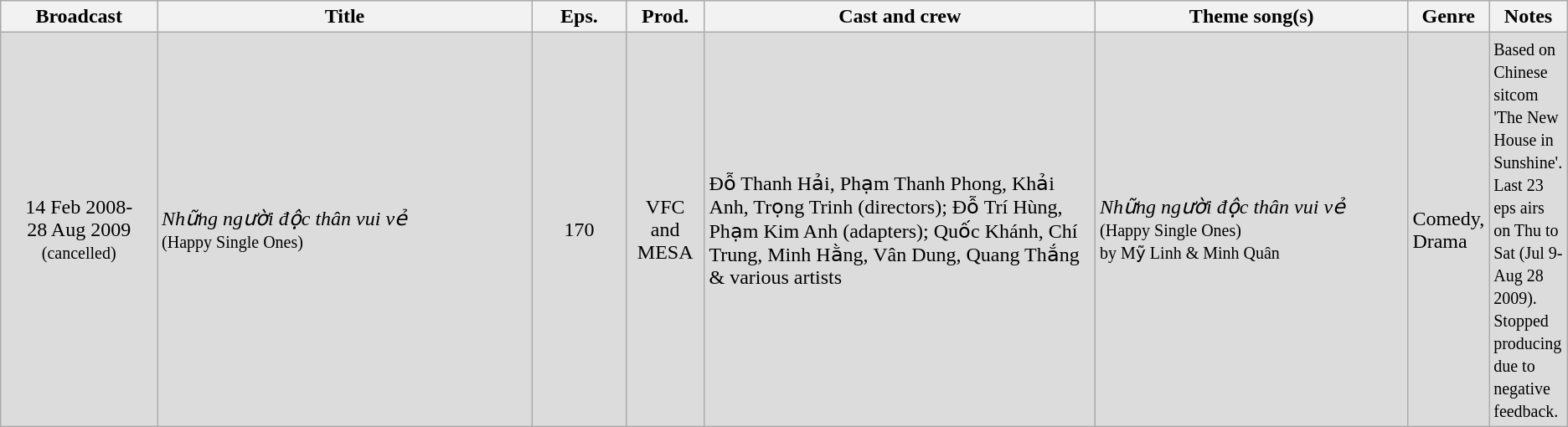<table class="wikitable sortable">
<tr>
<th style="width:10%;">Broadcast</th>
<th style="width:24%;">Title</th>
<th style="width:6%;">Eps.</th>
<th style="width:5%;">Prod.</th>
<th style="width:25%;">Cast and crew</th>
<th style="width:20%;">Theme song(s)</th>
<th style="width:5%;">Genre</th>
<th style="width:5%;">Notes</th>
</tr>
<tr ---- bgcolor="#DCDCDC">
<td style="text-align:center;">14 Feb 2008-<br>28 Aug 2009<br><small>(cancelled)</small> <br></td>
<td><em>Những người độc thân vui vẻ</em> <br><small>(Happy Single Ones)</small></td>
<td style="text-align:center;">170</td>
<td style="text-align:center;">VFC<br>and<br>MESA</td>
<td>Đỗ Thanh Hải, Phạm Thanh Phong, Khải Anh, Trọng Trinh (directors); Đỗ Trí Hùng, Phạm Kim Anh (adapters); Quốc Khánh, Chí Trung, Minh Hằng, Vân Dung, Quang Thắng & various artists</td>
<td><em>Những người độc thân vui vẻ</em><br><small>(Happy Single Ones)<br>by Mỹ Linh & Minh Quân</small></td>
<td>Comedy, Drama</td>
<td><small>Based on Chinese sitcom 'The New House in Sunshine'.<br>Last 23 eps airs on Thu to Sat (Jul 9-Aug 28 2009).<br>Stopped producing due to negative feedback.</small></td>
</tr>
</table>
